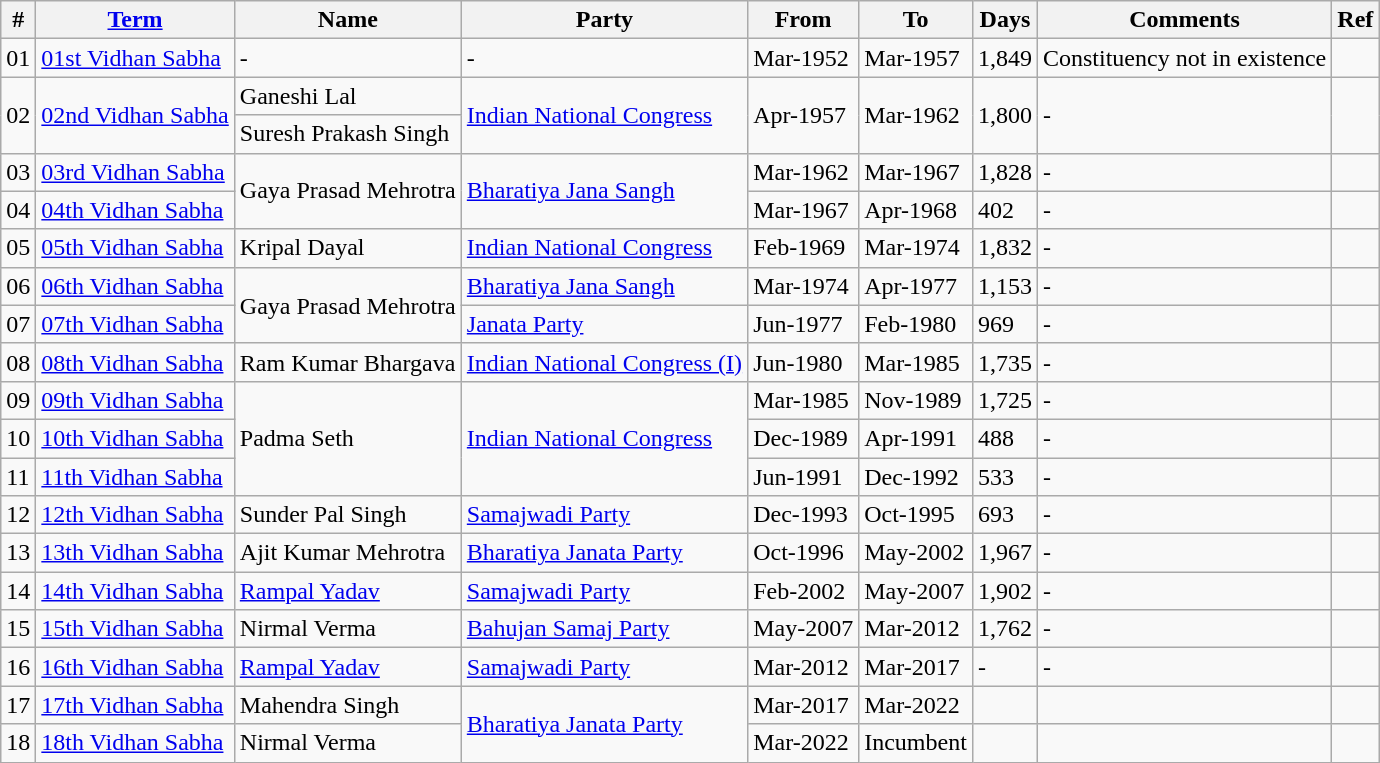<table class="wikitable sortable">
<tr>
<th>#</th>
<th><a href='#'>Term</a></th>
<th>Name</th>
<th>Party</th>
<th>From</th>
<th>To</th>
<th>Days</th>
<th>Comments</th>
<th>Ref</th>
</tr>
<tr>
<td>01</td>
<td><a href='#'>01st Vidhan Sabha</a></td>
<td>-</td>
<td>-</td>
<td>Mar-1952</td>
<td>Mar-1957</td>
<td>1,849</td>
<td>Constituency not in existence</td>
<td></td>
</tr>
<tr>
<td rowspan="2">02</td>
<td rowspan="2"><a href='#'>02nd Vidhan Sabha</a></td>
<td>Ganeshi  Lal</td>
<td rowspan="2"><a href='#'>Indian National Congress</a></td>
<td rowspan="2">Apr-1957</td>
<td rowspan="2">Mar-1962</td>
<td rowspan="2">1,800</td>
<td rowspan="2">-</td>
<td rowspan="2"></td>
</tr>
<tr>
<td>Suresh  Prakash Singh</td>
</tr>
<tr>
<td>03</td>
<td><a href='#'>03rd Vidhan Sabha</a></td>
<td rowspan="2">Gaya Prasad Mehrotra</td>
<td rowspan="2"><a href='#'>Bharatiya Jana Sangh</a></td>
<td>Mar-1962</td>
<td>Mar-1967</td>
<td>1,828</td>
<td>-</td>
<td></td>
</tr>
<tr>
<td>04</td>
<td><a href='#'>04th Vidhan Sabha</a></td>
<td>Mar-1967</td>
<td>Apr-1968</td>
<td>402</td>
<td>-</td>
<td></td>
</tr>
<tr>
<td>05</td>
<td><a href='#'>05th Vidhan Sabha</a></td>
<td>Kripal  Dayal</td>
<td><a href='#'>Indian National Congress</a></td>
<td>Feb-1969</td>
<td>Mar-1974</td>
<td>1,832</td>
<td>-</td>
<td></td>
</tr>
<tr>
<td>06</td>
<td><a href='#'>06th Vidhan Sabha</a></td>
<td rowspan="2">Gaya Prasad Mehrotra</td>
<td><a href='#'>Bharatiya Jana Sangh</a></td>
<td>Mar-1974</td>
<td>Apr-1977</td>
<td>1,153</td>
<td>-</td>
<td></td>
</tr>
<tr>
<td>07</td>
<td><a href='#'>07th Vidhan Sabha</a></td>
<td><a href='#'>Janata Party</a></td>
<td>Jun-1977</td>
<td>Feb-1980</td>
<td>969</td>
<td>-</td>
<td></td>
</tr>
<tr>
<td>08</td>
<td><a href='#'>08th Vidhan Sabha</a></td>
<td>Ram Kumar  Bhargava</td>
<td><a href='#'>Indian National Congress (I)</a></td>
<td>Jun-1980</td>
<td>Mar-1985</td>
<td>1,735</td>
<td>-</td>
<td></td>
</tr>
<tr>
<td>09</td>
<td><a href='#'>09th Vidhan Sabha</a></td>
<td rowspan="3">Padma  Seth</td>
<td rowspan="3"><a href='#'>Indian National Congress</a></td>
<td>Mar-1985</td>
<td>Nov-1989</td>
<td>1,725</td>
<td>-</td>
<td></td>
</tr>
<tr>
<td>10</td>
<td><a href='#'>10th Vidhan Sabha</a></td>
<td>Dec-1989</td>
<td>Apr-1991</td>
<td>488</td>
<td>-</td>
<td></td>
</tr>
<tr>
<td>11</td>
<td><a href='#'>11th Vidhan Sabha</a></td>
<td>Jun-1991</td>
<td>Dec-1992</td>
<td>533</td>
<td>-</td>
<td></td>
</tr>
<tr>
<td>12</td>
<td><a href='#'>12th Vidhan Sabha</a></td>
<td>Sunder  Pal Singh</td>
<td><a href='#'>Samajwadi Party</a></td>
<td>Dec-1993</td>
<td>Oct-1995</td>
<td>693</td>
<td>-</td>
<td></td>
</tr>
<tr>
<td>13</td>
<td><a href='#'>13th Vidhan Sabha</a></td>
<td>Ajit  Kumar Mehrotra</td>
<td><a href='#'>Bharatiya Janata Party</a></td>
<td>Oct-1996</td>
<td>May-2002</td>
<td>1,967</td>
<td>-</td>
<td></td>
</tr>
<tr>
<td>14</td>
<td><a href='#'>14th Vidhan Sabha</a></td>
<td><a href='#'>Rampal Yadav</a></td>
<td><a href='#'>Samajwadi Party</a></td>
<td>Feb-2002</td>
<td>May-2007</td>
<td>1,902</td>
<td>-</td>
<td></td>
</tr>
<tr>
<td>15</td>
<td><a href='#'>15th Vidhan Sabha</a></td>
<td>Nirmal Verma</td>
<td><a href='#'>Bahujan Samaj Party</a></td>
<td>May-2007</td>
<td>Mar-2012</td>
<td>1,762</td>
<td>-</td>
<td></td>
</tr>
<tr>
<td>16</td>
<td><a href='#'>16th Vidhan Sabha</a></td>
<td><a href='#'>Rampal Yadav</a></td>
<td><a href='#'>Samajwadi Party</a></td>
<td>Mar-2012</td>
<td>Mar-2017</td>
<td>-</td>
<td>-</td>
<td></td>
</tr>
<tr>
<td>17</td>
<td><a href='#'>17th Vidhan Sabha</a></td>
<td>Mahendra Singh</td>
<td rowspan="2"><a href='#'>Bharatiya Janata Party</a></td>
<td>Mar-2017</td>
<td>Mar-2022</td>
<td></td>
<td></td>
<td></td>
</tr>
<tr>
<td>18</td>
<td><a href='#'>18th Vidhan Sabha</a></td>
<td>Nirmal Verma</td>
<td>Mar-2022</td>
<td>Incumbent</td>
<td></td>
<td></td>
<td></td>
</tr>
</table>
